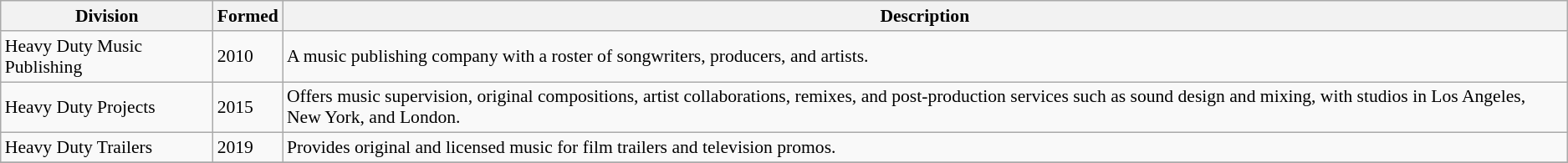<table class="wikitable" style="text-align:left;font-size:90%;">
<tr>
<th>Division</th>
<th>Formed</th>
<th>Description</th>
</tr>
<tr>
<td>Heavy Duty Music Publishing</td>
<td>2010</td>
<td>A music publishing company with a roster of songwriters, producers, and artists.</td>
</tr>
<tr>
<td>Heavy Duty Projects</td>
<td>2015</td>
<td>Offers music supervision, original compositions, artist collaborations, remixes, and post-production services such as sound design and mixing, with studios in Los Angeles, New York, and London.</td>
</tr>
<tr>
<td>Heavy Duty Trailers</td>
<td>2019</td>
<td>Provides original and licensed music for film trailers and television promos.</td>
</tr>
<tr>
</tr>
</table>
